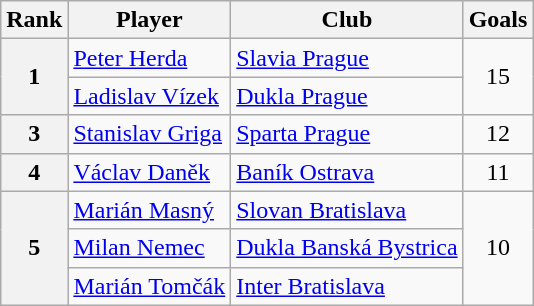<table class="wikitable" style="text-align:center">
<tr>
<th>Rank</th>
<th>Player</th>
<th>Club</th>
<th>Goals</th>
</tr>
<tr>
<th rowspan="2">1</th>
<td align="left"> <a href='#'>Peter Herda</a></td>
<td align="left"><a href='#'>Slavia Prague</a></td>
<td rowspan="2">15</td>
</tr>
<tr>
<td align="left"> <a href='#'>Ladislav Vízek</a></td>
<td align="left"><a href='#'>Dukla Prague</a></td>
</tr>
<tr>
<th>3</th>
<td align="left"> <a href='#'>Stanislav Griga</a></td>
<td align="left"><a href='#'>Sparta Prague</a></td>
<td>12</td>
</tr>
<tr>
<th>4</th>
<td align="left"> <a href='#'>Václav Daněk</a></td>
<td align="left"><a href='#'>Baník Ostrava</a></td>
<td>11</td>
</tr>
<tr>
<th rowspan="3">5</th>
<td align="left"> <a href='#'>Marián Masný</a></td>
<td align="left"><a href='#'>Slovan Bratislava</a></td>
<td rowspan="3">10</td>
</tr>
<tr>
<td align="left"> <a href='#'>Milan Nemec</a></td>
<td align="left"><a href='#'>Dukla Banská Bystrica</a></td>
</tr>
<tr>
<td align="left"> <a href='#'>Marián Tomčák</a></td>
<td align="left"><a href='#'>Inter Bratislava</a></td>
</tr>
</table>
